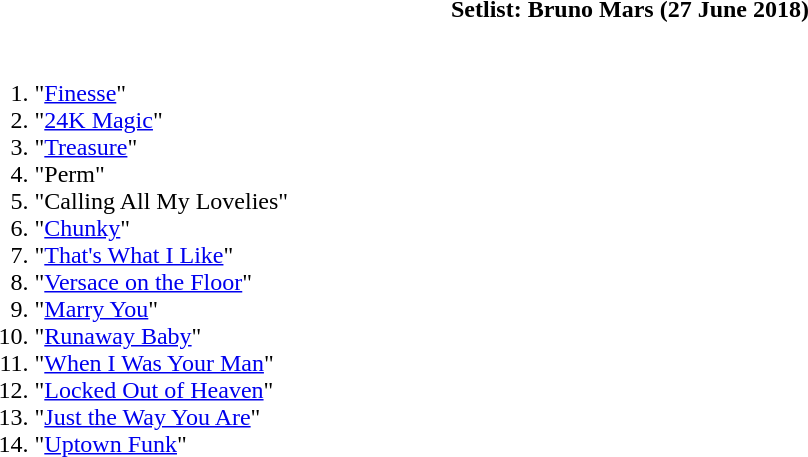<table class="toccolours collapsible collapsed" style="min-width:55em">
<tr>
<th>Setlist: Bruno Mars (27 June 2018)</th>
</tr>
<tr>
<td><br><ol><li>"<a href='#'>Finesse</a>"</li><li>"<a href='#'>24K Magic</a>"</li><li>"<a href='#'>Treasure</a>"</li><li>"Perm"</li><li>"Calling All My Lovelies"</li><li>"<a href='#'>Chunky</a>"</li><li>"<a href='#'>That's What I Like</a>"</li><li>"<a href='#'>Versace on the Floor</a>"</li><li>"<a href='#'>Marry You</a>"</li><li>"<a href='#'>Runaway Baby</a>"</li><li>"<a href='#'>When I Was Your Man</a>"</li><li>"<a href='#'>Locked Out of Heaven</a>"</li><li>"<a href='#'>Just the Way You Are</a>"</li><li>"<a href='#'>Uptown Funk</a>"</li></ol></td>
</tr>
</table>
